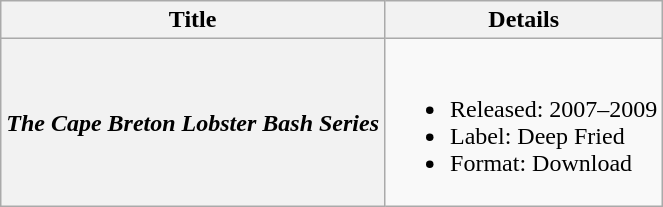<table class="wikitable plainrowheaders">
<tr>
<th>Title</th>
<th>Details</th>
</tr>
<tr>
<th scope="row"><em>The Cape Breton Lobster Bash Series</em></th>
<td><br><ul><li>Released: 2007–2009</li><li>Label: Deep Fried</li><li>Format: Download</li></ul></td>
</tr>
</table>
